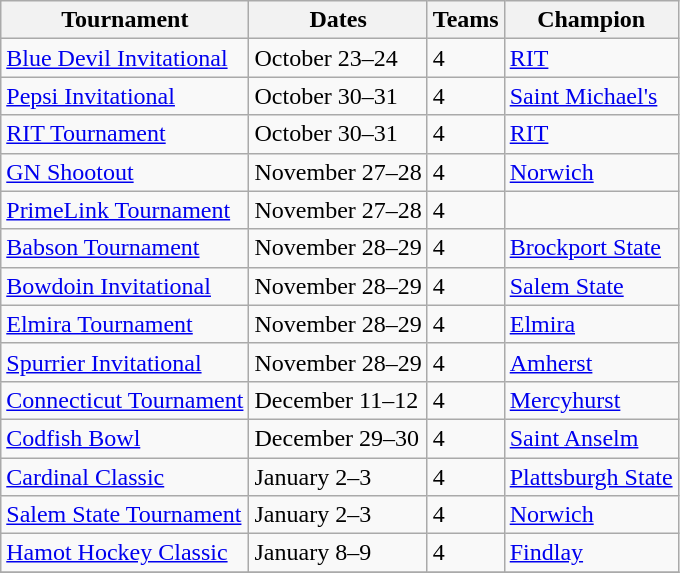<table class="wikitable">
<tr>
<th>Tournament</th>
<th>Dates</th>
<th>Teams</th>
<th>Champion</th>
</tr>
<tr>
<td><a href='#'>Blue Devil Invitational</a></td>
<td>October 23–24</td>
<td>4</td>
<td><a href='#'>RIT</a></td>
</tr>
<tr>
<td><a href='#'>Pepsi Invitational</a></td>
<td>October 30–31</td>
<td>4</td>
<td><a href='#'>Saint Michael's</a></td>
</tr>
<tr>
<td><a href='#'>RIT Tournament</a></td>
<td>October 30–31</td>
<td>4</td>
<td><a href='#'>RIT</a></td>
</tr>
<tr>
<td><a href='#'>GN Shootout</a></td>
<td>November 27–28</td>
<td>4</td>
<td><a href='#'>Norwich</a></td>
</tr>
<tr>
<td><a href='#'>PrimeLink Tournament</a></td>
<td>November 27–28</td>
<td>4</td>
<td></td>
</tr>
<tr>
<td><a href='#'>Babson Tournament</a></td>
<td>November 28–29</td>
<td>4</td>
<td><a href='#'>Brockport State</a></td>
</tr>
<tr>
<td><a href='#'>Bowdoin Invitational</a></td>
<td>November 28–29</td>
<td>4</td>
<td><a href='#'>Salem State</a></td>
</tr>
<tr>
<td><a href='#'>Elmira Tournament</a></td>
<td>November 28–29</td>
<td>4</td>
<td><a href='#'>Elmira</a></td>
</tr>
<tr>
<td><a href='#'>Spurrier Invitational</a></td>
<td>November 28–29</td>
<td>4</td>
<td><a href='#'>Amherst</a></td>
</tr>
<tr>
<td><a href='#'>Connecticut Tournament</a></td>
<td>December 11–12</td>
<td>4</td>
<td><a href='#'>Mercyhurst</a></td>
</tr>
<tr>
<td><a href='#'>Codfish Bowl</a></td>
<td>December 29–30</td>
<td>4</td>
<td><a href='#'>Saint Anselm</a></td>
</tr>
<tr>
<td><a href='#'>Cardinal Classic</a></td>
<td>January 2–3</td>
<td>4</td>
<td><a href='#'>Plattsburgh State</a></td>
</tr>
<tr>
<td><a href='#'>Salem State Tournament</a></td>
<td>January 2–3</td>
<td>4</td>
<td><a href='#'>Norwich</a></td>
</tr>
<tr>
<td><a href='#'>Hamot Hockey Classic</a></td>
<td>January 8–9</td>
<td>4</td>
<td><a href='#'>Findlay</a></td>
</tr>
<tr>
</tr>
</table>
